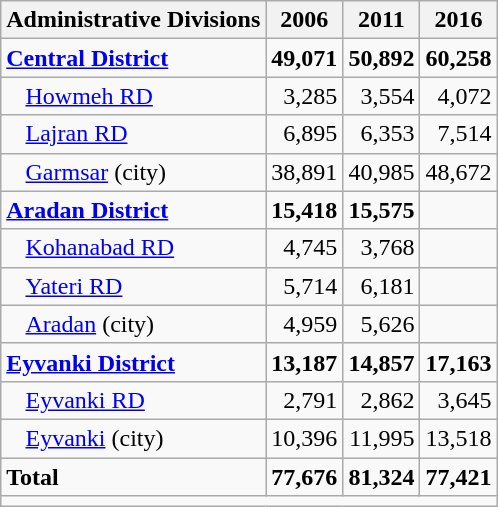<table class="wikitable">
<tr>
<th>Administrative Divisions</th>
<th>2006</th>
<th>2011</th>
<th>2016</th>
</tr>
<tr>
<td><strong><a href='#'>Central District</a></strong></td>
<td style="text-align: right;"><strong>49,071</strong></td>
<td style="text-align: right;"><strong>50,892</strong></td>
<td style="text-align: right;"><strong>60,258</strong></td>
</tr>
<tr>
<td style="padding-left: 1em;"><a href='#'>Howmeh RD</a></td>
<td style="text-align: right;">3,285</td>
<td style="text-align: right;">3,554</td>
<td style="text-align: right;">4,072</td>
</tr>
<tr>
<td style="padding-left: 1em;"><a href='#'>Lajran RD</a></td>
<td style="text-align: right;">6,895</td>
<td style="text-align: right;">6,353</td>
<td style="text-align: right;">7,514</td>
</tr>
<tr>
<td style="padding-left: 1em;"><a href='#'>Garmsar</a> (city)</td>
<td style="text-align: right;">38,891</td>
<td style="text-align: right;">40,985</td>
<td style="text-align: right;">48,672</td>
</tr>
<tr>
<td><strong><a href='#'>Aradan District</a></strong></td>
<td style="text-align: right;"><strong>15,418</strong></td>
<td style="text-align: right;"><strong>15,575</strong></td>
<td style="text-align: right;"></td>
</tr>
<tr>
<td style="padding-left: 1em;"><a href='#'>Kohanabad RD</a></td>
<td style="text-align: right;">4,745</td>
<td style="text-align: right;">3,768</td>
<td style="text-align: right;"></td>
</tr>
<tr>
<td style="padding-left: 1em;"><a href='#'>Yateri RD</a></td>
<td style="text-align: right;">5,714</td>
<td style="text-align: right;">6,181</td>
<td style="text-align: right;"></td>
</tr>
<tr>
<td style="padding-left: 1em;"><a href='#'>Aradan</a> (city)</td>
<td style="text-align: right;">4,959</td>
<td style="text-align: right;">5,626</td>
<td style="text-align: right;"></td>
</tr>
<tr>
<td><strong><a href='#'>Eyvanki District</a></strong></td>
<td style="text-align: right;"><strong>13,187</strong></td>
<td style="text-align: right;"><strong>14,857</strong></td>
<td style="text-align: right;"><strong>17,163</strong></td>
</tr>
<tr>
<td style="padding-left: 1em;"><a href='#'>Eyvanki RD</a></td>
<td style="text-align: right;">2,791</td>
<td style="text-align: right;">2,862</td>
<td style="text-align: right;">3,645</td>
</tr>
<tr>
<td style="padding-left: 1em;"><a href='#'>Eyvanki</a> (city)</td>
<td style="text-align: right;">10,396</td>
<td style="text-align: right;">11,995</td>
<td style="text-align: right;">13,518</td>
</tr>
<tr>
<td><strong>Total</strong></td>
<td style="text-align: right;"><strong>77,676</strong></td>
<td style="text-align: right;"><strong>81,324</strong></td>
<td style="text-align: right;"><strong>77,421</strong></td>
</tr>
<tr>
<td colspan=4></td>
</tr>
</table>
